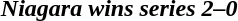<table class="noborder" style="text-align: center; border: none; width: 100%">
<tr>
<th width="97%"><em>Niagara wins series 2–0</em></th>
<th width="3%"></th>
</tr>
</table>
